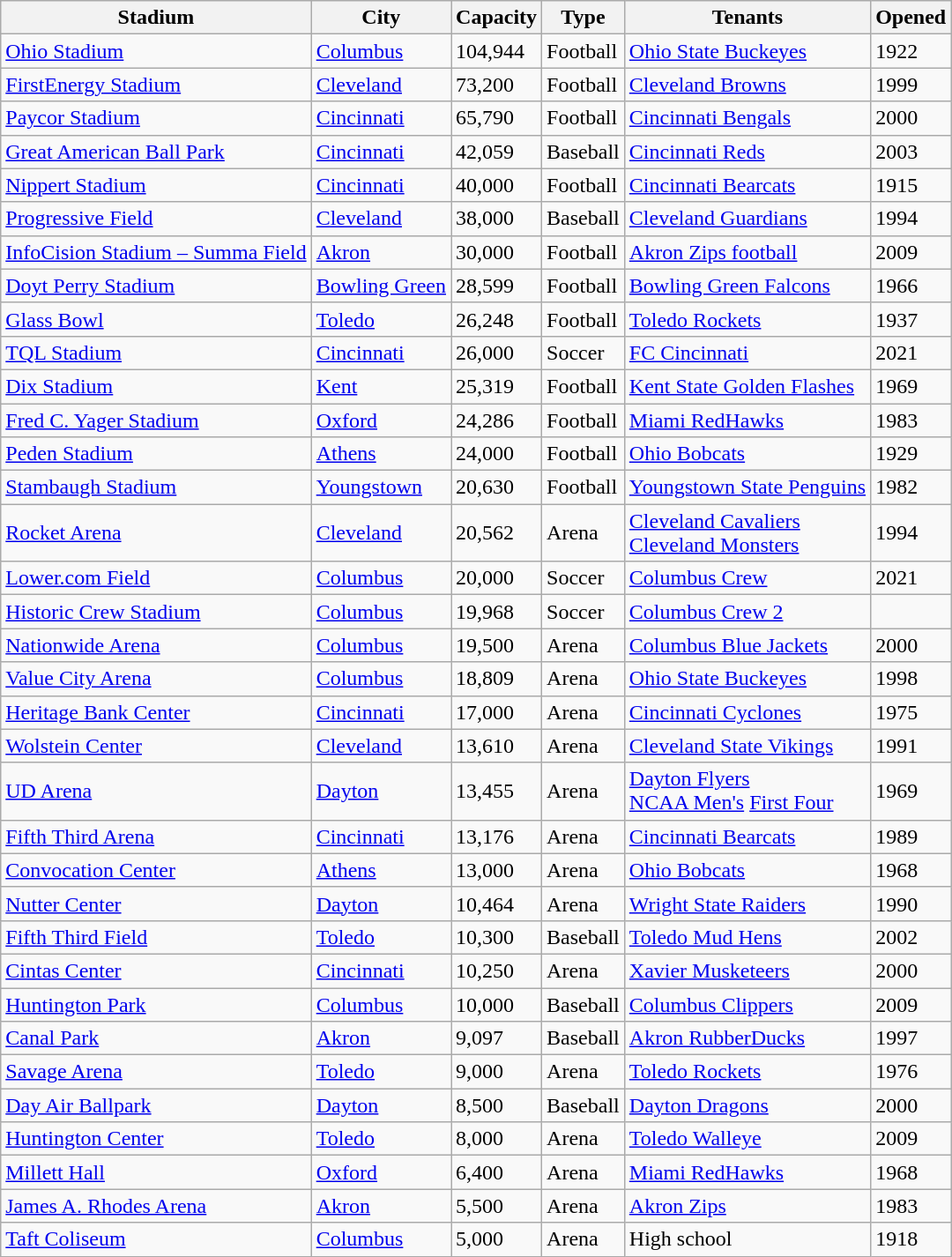<table class="wikitable sortable">
<tr>
<th>Stadium</th>
<th>City</th>
<th>Capacity</th>
<th>Type</th>
<th>Tenants</th>
<th>Opened</th>
</tr>
<tr>
<td><a href='#'>Ohio Stadium</a></td>
<td><a href='#'>Columbus</a></td>
<td>104,944</td>
<td>Football</td>
<td><a href='#'>Ohio State Buckeyes</a></td>
<td>1922</td>
</tr>
<tr>
<td><a href='#'>FirstEnergy Stadium</a></td>
<td><a href='#'>Cleveland</a></td>
<td>73,200</td>
<td>Football</td>
<td><a href='#'>Cleveland Browns</a></td>
<td>1999</td>
</tr>
<tr>
<td><a href='#'>Paycor Stadium</a></td>
<td><a href='#'>Cincinnati</a></td>
<td>65,790</td>
<td>Football</td>
<td><a href='#'>Cincinnati Bengals</a></td>
<td>2000</td>
</tr>
<tr>
<td><a href='#'>Great American Ball Park</a></td>
<td><a href='#'>Cincinnati</a></td>
<td>42,059</td>
<td>Baseball</td>
<td><a href='#'>Cincinnati Reds</a></td>
<td>2003</td>
</tr>
<tr>
<td><a href='#'>Nippert Stadium</a></td>
<td><a href='#'>Cincinnati</a></td>
<td>40,000</td>
<td>Football</td>
<td><a href='#'>Cincinnati Bearcats</a></td>
<td>1915</td>
</tr>
<tr>
<td><a href='#'>Progressive Field</a></td>
<td><a href='#'>Cleveland</a></td>
<td>38,000</td>
<td>Baseball</td>
<td><a href='#'>Cleveland Guardians</a></td>
<td>1994</td>
</tr>
<tr>
<td><a href='#'>InfoCision Stadium – Summa Field</a></td>
<td><a href='#'>Akron</a></td>
<td>30,000</td>
<td>Football</td>
<td><a href='#'>Akron Zips football</a></td>
<td>2009</td>
</tr>
<tr>
<td><a href='#'>Doyt Perry Stadium</a></td>
<td><a href='#'>Bowling Green</a></td>
<td>28,599</td>
<td>Football</td>
<td><a href='#'>Bowling Green Falcons</a></td>
<td>1966</td>
</tr>
<tr>
<td><a href='#'>Glass Bowl</a></td>
<td><a href='#'>Toledo</a></td>
<td>26,248</td>
<td>Football</td>
<td><a href='#'>Toledo Rockets</a></td>
<td>1937</td>
</tr>
<tr>
<td><a href='#'>TQL Stadium</a></td>
<td><a href='#'>Cincinnati</a></td>
<td>26,000</td>
<td>Soccer</td>
<td><a href='#'>FC Cincinnati</a></td>
<td>2021</td>
</tr>
<tr>
<td><a href='#'>Dix Stadium</a></td>
<td><a href='#'>Kent</a></td>
<td>25,319</td>
<td>Football</td>
<td><a href='#'>Kent State Golden Flashes</a></td>
<td>1969</td>
</tr>
<tr>
<td><a href='#'>Fred C. Yager Stadium</a></td>
<td><a href='#'>Oxford</a></td>
<td>24,286</td>
<td>Football</td>
<td><a href='#'>Miami RedHawks</a></td>
<td>1983</td>
</tr>
<tr>
<td><a href='#'>Peden Stadium</a></td>
<td><a href='#'>Athens</a></td>
<td>24,000</td>
<td>Football</td>
<td><a href='#'>Ohio Bobcats</a></td>
<td>1929</td>
</tr>
<tr>
<td><a href='#'>Stambaugh Stadium</a></td>
<td><a href='#'>Youngstown</a></td>
<td>20,630</td>
<td>Football</td>
<td><a href='#'>Youngstown State Penguins</a></td>
<td>1982</td>
</tr>
<tr>
<td><a href='#'>Rocket Arena</a></td>
<td><a href='#'>Cleveland</a></td>
<td>20,562</td>
<td>Arena</td>
<td><a href='#'>Cleveland Cavaliers</a> <br> <a href='#'>Cleveland Monsters</a> </td>
<td>1994</td>
</tr>
<tr>
<td><a href='#'>Lower.com Field</a></td>
<td><a href='#'>Columbus</a></td>
<td>20,000</td>
<td>Soccer</td>
<td><a href='#'>Columbus Crew</a></td>
<td>2021</td>
</tr>
<tr>
<td><a href='#'>Historic Crew Stadium</a></td>
<td><a href='#'>Columbus</a></td>
<td>19,968</td>
<td>Soccer</td>
<td><a href='#'>Columbus Crew 2</a></td>
<td></td>
</tr>
<tr>
<td><a href='#'>Nationwide Arena</a></td>
<td><a href='#'>Columbus</a></td>
<td>19,500</td>
<td>Arena</td>
<td><a href='#'>Columbus Blue Jackets</a></td>
<td>2000</td>
</tr>
<tr>
<td><a href='#'>Value City Arena</a></td>
<td><a href='#'>Columbus</a></td>
<td>18,809</td>
<td>Arena</td>
<td><a href='#'>Ohio State Buckeyes</a></td>
<td>1998</td>
</tr>
<tr>
<td><a href='#'>Heritage Bank Center</a></td>
<td><a href='#'>Cincinnati</a></td>
<td>17,000</td>
<td>Arena</td>
<td><a href='#'>Cincinnati Cyclones</a></td>
<td>1975</td>
</tr>
<tr>
<td><a href='#'>Wolstein Center</a></td>
<td><a href='#'>Cleveland</a></td>
<td>13,610</td>
<td>Arena</td>
<td><a href='#'>Cleveland State Vikings</a></td>
<td>1991</td>
</tr>
<tr>
<td><a href='#'>UD Arena</a></td>
<td><a href='#'>Dayton</a></td>
<td>13,455</td>
<td>Arena</td>
<td><a href='#'>Dayton Flyers</a><br><a href='#'>NCAA Men's</a> <a href='#'>First Four</a></td>
<td>1969</td>
</tr>
<tr>
<td><a href='#'>Fifth Third Arena</a></td>
<td><a href='#'>Cincinnati</a></td>
<td>13,176</td>
<td>Arena</td>
<td><a href='#'>Cincinnati Bearcats</a></td>
<td>1989</td>
</tr>
<tr>
<td><a href='#'>Convocation Center</a></td>
<td><a href='#'>Athens</a></td>
<td>13,000</td>
<td>Arena</td>
<td><a href='#'>Ohio Bobcats</a></td>
<td>1968</td>
</tr>
<tr>
<td><a href='#'>Nutter Center</a></td>
<td><a href='#'>Dayton</a></td>
<td>10,464</td>
<td>Arena</td>
<td><a href='#'>Wright State Raiders</a></td>
<td>1990</td>
</tr>
<tr>
<td><a href='#'>Fifth Third Field</a></td>
<td><a href='#'>Toledo</a></td>
<td>10,300</td>
<td>Baseball</td>
<td><a href='#'>Toledo Mud Hens</a></td>
<td>2002</td>
</tr>
<tr>
<td><a href='#'>Cintas Center</a></td>
<td><a href='#'>Cincinnati</a></td>
<td>10,250</td>
<td>Arena</td>
<td><a href='#'>Xavier Musketeers</a></td>
<td>2000</td>
</tr>
<tr>
<td><a href='#'>Huntington Park</a></td>
<td><a href='#'>Columbus</a></td>
<td>10,000</td>
<td>Baseball</td>
<td><a href='#'>Columbus Clippers</a></td>
<td>2009</td>
</tr>
<tr>
<td><a href='#'>Canal Park</a></td>
<td><a href='#'>Akron</a></td>
<td>9,097</td>
<td>Baseball</td>
<td><a href='#'>Akron RubberDucks</a></td>
<td>1997</td>
</tr>
<tr>
<td><a href='#'>Savage Arena</a></td>
<td><a href='#'>Toledo</a></td>
<td>9,000</td>
<td>Arena</td>
<td><a href='#'>Toledo Rockets</a></td>
<td>1976</td>
</tr>
<tr>
<td><a href='#'>Day Air Ballpark</a></td>
<td><a href='#'>Dayton</a></td>
<td>8,500</td>
<td>Baseball</td>
<td><a href='#'>Dayton Dragons</a></td>
<td>2000</td>
</tr>
<tr>
<td><a href='#'>Huntington Center</a></td>
<td><a href='#'>Toledo</a></td>
<td>8,000</td>
<td>Arena</td>
<td><a href='#'>Toledo Walleye</a></td>
<td>2009</td>
</tr>
<tr>
<td><a href='#'>Millett Hall</a></td>
<td><a href='#'>Oxford</a></td>
<td>6,400</td>
<td>Arena</td>
<td><a href='#'>Miami RedHawks</a></td>
<td>1968</td>
</tr>
<tr>
<td><a href='#'>James A. Rhodes Arena</a></td>
<td><a href='#'>Akron</a></td>
<td>5,500</td>
<td>Arena</td>
<td><a href='#'>Akron Zips</a></td>
<td>1983</td>
</tr>
<tr>
<td><a href='#'>Taft Coliseum</a></td>
<td><a href='#'>Columbus</a></td>
<td>5,000</td>
<td>Arena</td>
<td>High school</td>
<td>1918</td>
</tr>
</table>
